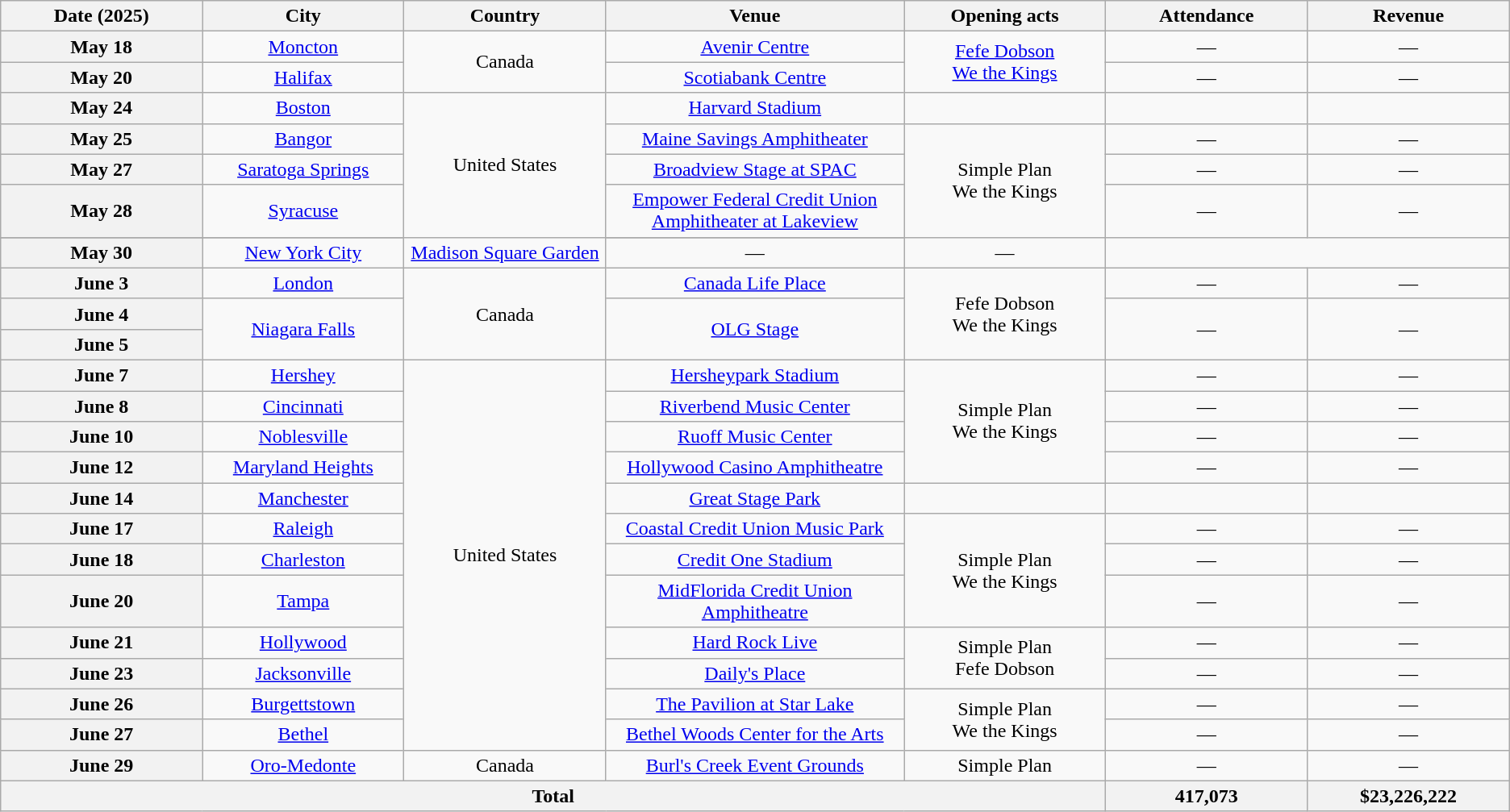<table class="wikitable plainrowheaders" style="text-align:center;">
<tr>
<th scope="col" style="width:10em;">Date (2025)</th>
<th scope="col" style="width:10em;">City</th>
<th scope="col" style="width:10em;">Country</th>
<th scope="col" style="width:15em;">Venue</th>
<th scope="col" style="width:10em;">Opening acts</th>
<th scope="col" style="width:10em;">Attendance</th>
<th scope="col" style="width:10em;">Revenue</th>
</tr>
<tr>
<th scope="row" style="text-align:center;">May 18</th>
<td><a href='#'>Moncton</a></td>
<td rowspan="2">Canada</td>
<td><a href='#'>Avenir Centre</a></td>
<td rowspan="2"><a href='#'>Fefe Dobson</a><br><a href='#'>We the Kings</a></td>
<td>—</td>
<td>—</td>
</tr>
<tr>
<th scope="row" style="text-align:center;">May 20</th>
<td><a href='#'>Halifax</a></td>
<td><a href='#'>Scotiabank Centre</a></td>
<td>—</td>
<td>—</td>
</tr>
<tr>
<th scope="row" style="text-align:center;">May 24</th>
<td><a href='#'>Boston</a></td>
<td rowspan="5">United States</td>
<td><a href='#'>Harvard Stadium</a></td>
<td></td>
<td></td>
<td></td>
</tr>
<tr>
<th scope="row" style="text-align:center;">May 25</th>
<td><a href='#'>Bangor</a></td>
<td><a href='#'>Maine Savings Amphitheater</a></td>
<td rowspan="4">Simple Plan<br>We the Kings</td>
<td>—</td>
<td>—</td>
</tr>
<tr>
<th scope="row" style="text-align:center;">May 27</th>
<td><a href='#'>Saratoga Springs</a></td>
<td><a href='#'>Broadview Stage at SPAC</a></td>
<td>—</td>
<td>—</td>
</tr>
<tr>
<th scope="row" style="text-align:center;">May 28</th>
<td><a href='#'>Syracuse</a></td>
<td><a href='#'>Empower Federal Credit Union Amphitheater at Lakeview</a></td>
<td>—</td>
<td>—</td>
</tr>
<tr>
</tr>
<tr>
<th scope="row" style="text-align:center;">May 30</th>
<td><a href='#'>New York City</a></td>
<td><a href='#'>Madison Square Garden</a></td>
<td>—</td>
<td>—</td>
</tr>
<tr>
<th scope="row" style="text-align:center;">June 3</th>
<td><a href='#'>London</a></td>
<td rowspan="3">Canada</td>
<td><a href='#'>Canada Life Place</a></td>
<td rowspan="3">Fefe Dobson<br>We the Kings</td>
<td>—</td>
<td>—</td>
</tr>
<tr>
<th scope="row" style="text-align:center;">June 4</th>
<td rowspan="2"><a href='#'>Niagara Falls</a></td>
<td rowspan="2"><a href='#'>OLG Stage</a></td>
<td rowspan="2">—</td>
<td rowspan="2">—</td>
</tr>
<tr>
<th scope="row" style="text-align:center;">June 5</th>
</tr>
<tr>
<th scope="row" style="text-align:center;">June 7</th>
<td><a href='#'>Hershey</a></td>
<td rowspan="12">United States</td>
<td><a href='#'>Hersheypark Stadium</a></td>
<td rowspan="4">Simple Plan<br>We the Kings</td>
<td>—</td>
<td>—</td>
</tr>
<tr>
<th scope="row" style="text-align:center;">June 8</th>
<td><a href='#'>Cincinnati</a></td>
<td><a href='#'>Riverbend Music Center</a></td>
<td>—</td>
<td>—</td>
</tr>
<tr>
<th scope="row" style="text-align:center;">June 10</th>
<td><a href='#'>Noblesville</a></td>
<td><a href='#'>Ruoff Music Center</a></td>
<td>—</td>
<td>—</td>
</tr>
<tr>
<th scope="row" style="text-align:center;">June 12</th>
<td><a href='#'>Maryland Heights</a></td>
<td><a href='#'>Hollywood Casino Amphitheatre</a></td>
<td>—</td>
<td>—</td>
</tr>
<tr>
<th scope="row" style="text-align:center;">June 14</th>
<td><a href='#'>Manchester</a></td>
<td><a href='#'>Great Stage Park</a></td>
<td></td>
<td></td>
<td></td>
</tr>
<tr>
<th scope="row" style="text-align:center;">June 17</th>
<td><a href='#'>Raleigh</a></td>
<td><a href='#'>Coastal Credit Union Music Park</a></td>
<td rowspan="3">Simple Plan<br>We the Kings</td>
<td>—</td>
<td>—</td>
</tr>
<tr>
<th scope="row" style="text-align:center;">June 18</th>
<td><a href='#'>Charleston</a></td>
<td><a href='#'>Credit One Stadium</a></td>
<td>—</td>
<td>—</td>
</tr>
<tr>
<th scope="row" style="text-align:center;">June 20</th>
<td><a href='#'>Tampa</a></td>
<td><a href='#'>MidFlorida Credit Union Amphitheatre</a></td>
<td>—</td>
<td>—</td>
</tr>
<tr>
<th scope="row" style="text-align:center;">June 21</th>
<td><a href='#'>Hollywood</a></td>
<td><a href='#'>Hard Rock Live</a></td>
<td rowspan="2">Simple Plan<br>Fefe Dobson</td>
<td>—</td>
<td>—</td>
</tr>
<tr>
<th scope="row" style="text-align:center;">June 23</th>
<td><a href='#'>Jacksonville</a></td>
<td><a href='#'>Daily's Place</a></td>
<td>—</td>
<td>—</td>
</tr>
<tr>
<th scope="row" style="text-align:center;">June 26</th>
<td><a href='#'>Burgettstown</a></td>
<td><a href='#'>The Pavilion at Star Lake</a></td>
<td rowspan="2">Simple Plan<br>We the Kings</td>
<td>—</td>
<td>—</td>
</tr>
<tr>
<th scope="row" style="text-align:center;">June 27</th>
<td><a href='#'>Bethel</a></td>
<td><a href='#'>Bethel Woods Center for the Arts</a></td>
<td>—</td>
<td>—</td>
</tr>
<tr>
<th scope="row" style="text-align:center;">June 29</th>
<td><a href='#'>Oro-Medonte</a></td>
<td rowspan="1">Canada</td>
<td><a href='#'>Burl's Creek Event Grounds</a></td>
<td>Simple Plan</td>
<td>—</td>
<td>—</td>
</tr>
<tr>
<th colspan="5">Total</th>
<th>417,073</th>
<th>$23,226,222</th>
</tr>
</table>
